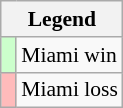<table class="wikitable" style="font-size:90%">
<tr>
<th colspan="2">Legend</th>
</tr>
<tr>
<td bgcolor="#ccffcc"> </td>
<td>Miami win</td>
</tr>
<tr>
<td bgcolor="#ffbbbb"> </td>
<td>Miami loss</td>
</tr>
</table>
